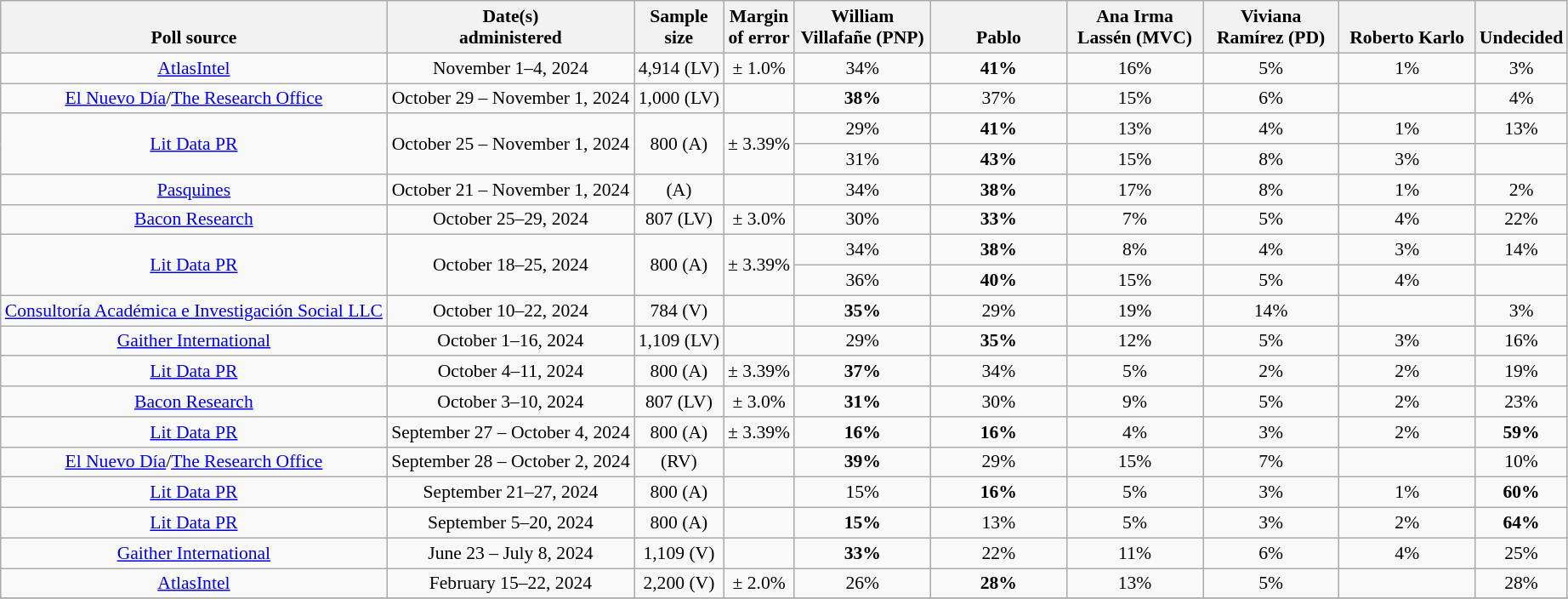<table class="wikitable" style="font-size:90%;text-align:center;">
<tr style="vertical-align:bottom">
<th>Poll source</th>
<th>Date(s)<br>administered</th>
<th>Sample<br>size</th>
<th>Margin<br>of error</th>
<th style="width:100px;">William<br>Villafañe (PNP)</th>
<th style="width:100px;">Pablo<br></th>
<th style="width:100px;">Ana Irma<br>Lassén (MVC)</th>
<th style="width:100px;">Viviana<br>Ramírez (PD)</th>
<th style="width:100px;">Roberto Karlo<br></th>
<th>Undecided</th>
</tr>
<tr>
<td><a href='#'>AtlasIntel</a></td>
<td>November 1–4, 2024</td>
<td>4,914 (LV)</td>
<td>± 1.0%</td>
<td>34%</td>
<td><strong>41%</strong></td>
<td>16%</td>
<td>5%</td>
<td>1%</td>
<td>3%</td>
</tr>
<tr>
<td><a href='#'>El Nuevo Día</a>/<a href='#'>The Research Office</a></td>
<td>October 29 – November 1, 2024</td>
<td>1,000 (LV)</td>
<td></td>
<td><strong>38%</strong></td>
<td>37%</td>
<td>15%</td>
<td>6%</td>
<td></td>
<td>4%</td>
</tr>
<tr>
<td rowspan= "2"><a href='#'>Lit Data PR</a></td>
<td rowspan= "2" data-sort-value="2024-10-12">October 25 – November 1, 2024</td>
<td rowspan= "2">800 (A)</td>
<td rowspan= "2">± 3.39%</td>
<td>29%</td>
<td><strong>41%</strong></td>
<td>13%</td>
<td>4%</td>
<td>1%</td>
<td>13%</td>
</tr>
<tr>
<td>31%</td>
<td><strong>43%</strong></td>
<td>15%</td>
<td>8%</td>
<td>3%</td>
<td></td>
</tr>
<tr>
<td><a href='#'>Pasquines</a></td>
<td>October 21 – November 1, 2024</td>
<td>(A)</td>
<td></td>
<td>34%</td>
<td><strong>38%</strong></td>
<td>17%</td>
<td>8%</td>
<td>1%</td>
<td>2%</td>
</tr>
<tr>
<td><a href='#'>Bacon Research</a></td>
<td>October 25–29, 2024</td>
<td>807 (LV)</td>
<td>± 3.0%</td>
<td>30%</td>
<td><strong>33%</strong></td>
<td>7%</td>
<td>5%</td>
<td>4%</td>
<td>22%</td>
</tr>
<tr>
<td rowspan= "2"><a href='#'>Lit Data PR</a></td>
<td rowspan= "2" data-sort-value="2024-10-12">October 18–25, 2024</td>
<td rowspan= "2">800 (A)</td>
<td rowspan= "2">± 3.39%</td>
<td>34%</td>
<td><strong>38%</strong></td>
<td>8%</td>
<td>4%</td>
<td>3%</td>
<td>14%</td>
</tr>
<tr>
<td>36%</td>
<td><strong>40%</strong></td>
<td>15%</td>
<td>5%</td>
<td>4%</td>
<td></td>
</tr>
<tr>
<td><a href='#'>Consultoría Académica e Investigación Social LLC</a></td>
<td>October 10–22, 2024</td>
<td>784 (V)</td>
<td></td>
<td><strong>35%</strong></td>
<td>29%</td>
<td>19%</td>
<td>14%</td>
<td></td>
<td>3%</td>
</tr>
<tr>
<td><a href='#'>Gaither International</a></td>
<td>October 1–16, 2024</td>
<td>1,109 (LV)</td>
<td></td>
<td>29%</td>
<td><strong>35%</strong></td>
<td>12%</td>
<td>5%</td>
<td>3%</td>
<td>16%</td>
</tr>
<tr>
<td><a href='#'>Lit Data PR</a></td>
<td data-sort-value="2024-10-12">October 4–11, 2024</td>
<td>800 (A)</td>
<td>± 3.39%</td>
<td><strong>37%</strong></td>
<td>34%</td>
<td>5%</td>
<td>2%</td>
<td>2%</td>
<td>19%</td>
</tr>
<tr>
<td><a href='#'>Bacon Research</a></td>
<td>October 3–10, 2024</td>
<td>807 (LV)</td>
<td>± 3.0%</td>
<td><strong>31%</strong></td>
<td>30%</td>
<td>9%</td>
<td>5%</td>
<td>2%</td>
<td>23%</td>
</tr>
<tr>
<td><a href='#'>Lit Data PR</a></td>
<td data-sort-value="2024-10-12">September 27 – October 4, 2024</td>
<td>800 (A)</td>
<td>± 3.39%</td>
<td><strong>16%</strong></td>
<td><strong>16%</strong></td>
<td>4%</td>
<td>3%</td>
<td>2%</td>
<td><strong>59%</strong></td>
</tr>
<tr>
<td><a href='#'>El Nuevo Día</a>/<a href='#'>The Research Office</a></td>
<td data-sort-value="2024-10-12">September 28 – October 2, 2024</td>
<td>(RV)</td>
<td></td>
<td><strong>39%</strong></td>
<td>29%</td>
<td>15%</td>
<td>7%</td>
<td></td>
<td>10%</td>
</tr>
<tr>
<td><a href='#'>Lit Data PR</a></td>
<td>September 21–27, 2024</td>
<td>800 (A)</td>
<td></td>
<td>15%</td>
<td><strong>16%</strong></td>
<td>5%</td>
<td>3%</td>
<td>1%</td>
<td><strong>60%</strong></td>
</tr>
<tr>
<td><a href='#'>Lit Data PR</a></td>
<td>September 5–20, 2024</td>
<td>800 (A)</td>
<td></td>
<td><strong>15%</strong></td>
<td>13%</td>
<td>5%</td>
<td>3%</td>
<td>2%</td>
<td><strong>64%</strong></td>
</tr>
<tr>
<td><a href='#'>Gaither International</a></td>
<td data-sort-value="2024-07-18">June 23 – July 8, 2024</td>
<td>1,109 (V)</td>
<td></td>
<td><strong>33%</strong></td>
<td>22%</td>
<td>11%</td>
<td>6%</td>
<td>4%</td>
<td>25%</td>
</tr>
<tr>
<td><a href='#'>AtlasIntel</a></td>
<td>February 15–22, 2024</td>
<td>2,200 (V)</td>
<td>± 2.0%</td>
<td>26%</td>
<td><strong>28%</strong></td>
<td>13%</td>
<td>5%</td>
<td></td>
<td>28%</td>
</tr>
<tr>
</tr>
</table>
